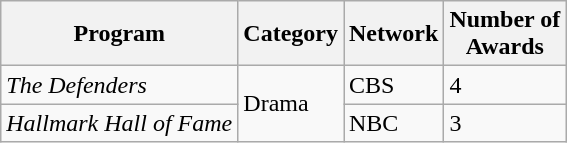<table class="wikitable">
<tr>
<th>Program</th>
<th>Category</th>
<th>Network</th>
<th>Number of<br>Awards</th>
</tr>
<tr>
<td><em>The Defenders</em></td>
<td rowspan="2">Drama</td>
<td>CBS</td>
<td>4</td>
</tr>
<tr>
<td><em>Hallmark Hall of Fame</em></td>
<td>NBC</td>
<td>3</td>
</tr>
</table>
